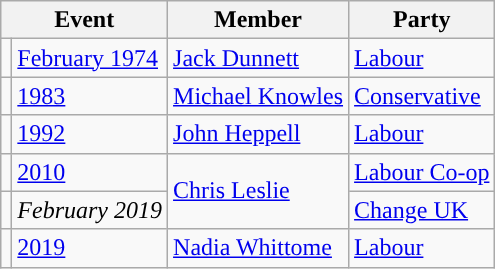<table class="wikitable">
<tr>
<th colspan="2">Event</th>
<th>Member</th>
<th>Party</th>
</tr>
<tr>
<td style="color:inherit;background-color: "></td>
<td><a href='#'>February 1974</a></td>
<td><a href='#'>Jack Dunnett</a></td>
<td><a href='#'>Labour</a></td>
</tr>
<tr>
<td style="color:inherit;background-color: "></td>
<td><a href='#'>1983</a></td>
<td><a href='#'>Michael Knowles</a></td>
<td><a href='#'>Conservative</a></td>
</tr>
<tr>
<td style="color:inherit;background-color: "></td>
<td><a href='#'>1992</a></td>
<td><a href='#'>John Heppell</a></td>
<td><a href='#'>Labour</a></td>
</tr>
<tr>
<td style="color:inherit;background-color: "></td>
<td><a href='#'>2010</a></td>
<td rowspan="2"><a href='#'>Chris Leslie</a></td>
<td><a href='#'>Labour Co-op</a></td>
</tr>
<tr>
<td style="color:inherit;background-color: "></td>
<td><em>February 2019</em></td>
<td><a href='#'>Change UK</a></td>
</tr>
<tr>
<td style="color:inherit;background-color: "></td>
<td><a href='#'>2019</a></td>
<td><a href='#'>Nadia Whittome</a></td>
<td><a href='#'>Labour</a></td>
</tr>
</table>
